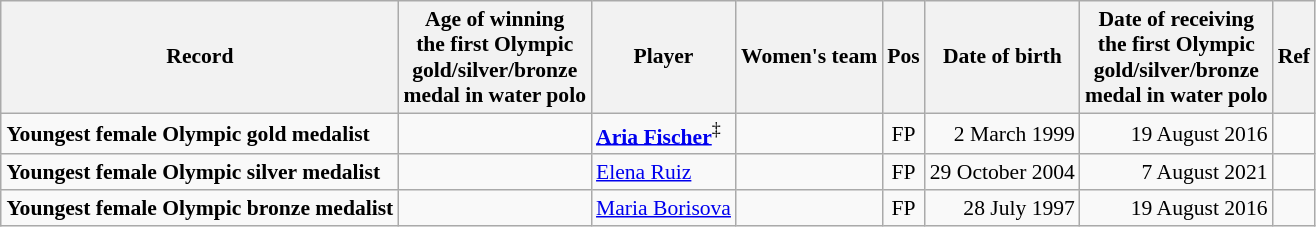<table class="wikitable" style="text-align: left; font-size: 90%; margin-left: 1em;">
<tr>
<th>Record</th>
<th>Age of winning<br>the first Olympic<br>gold/silver/bronze<br>medal in water polo</th>
<th>Player</th>
<th>Women's team</th>
<th>Pos</th>
<th>Date of birth</th>
<th>Date of receiving<br>the first Olympic<br>gold/silver/bronze<br>medal in water polo</th>
<th>Ref</th>
</tr>
<tr>
<td><strong>Youngest female Olympic gold medalist</strong></td>
<td></td>
<td><strong><a href='#'>Aria Fischer</a></strong><sup>‡</sup></td>
<td></td>
<td style="text-align: center;">FP</td>
<td style="text-align: right;">2 March 1999</td>
<td style="text-align: right;">19 August 2016</td>
<td style="text-align: center;"></td>
</tr>
<tr>
<td><strong>Youngest female Olympic silver medalist</strong></td>
<td></td>
<td><a href='#'>Elena Ruiz</a></td>
<td></td>
<td style="text-align: center;">FP</td>
<td style="text-align: right;">29 October 2004</td>
<td style="text-align: right;">7 August 2021</td>
<td style="text-align: center;"></td>
</tr>
<tr>
<td><strong>Youngest female Olympic bronze medalist</strong></td>
<td></td>
<td><a href='#'>Maria Borisova</a></td>
<td></td>
<td style="text-align: center;">FP</td>
<td style="text-align: right;">28 July 1997</td>
<td style="text-align: right;">19 August 2016</td>
<td style="text-align: center;"></td>
</tr>
</table>
